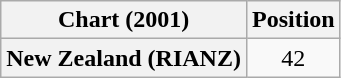<table class="wikitable plainrowheaders" style="text-align:center">
<tr>
<th>Chart (2001)</th>
<th>Position</th>
</tr>
<tr>
<th scope="row">New Zealand (RIANZ)</th>
<td>42</td>
</tr>
</table>
